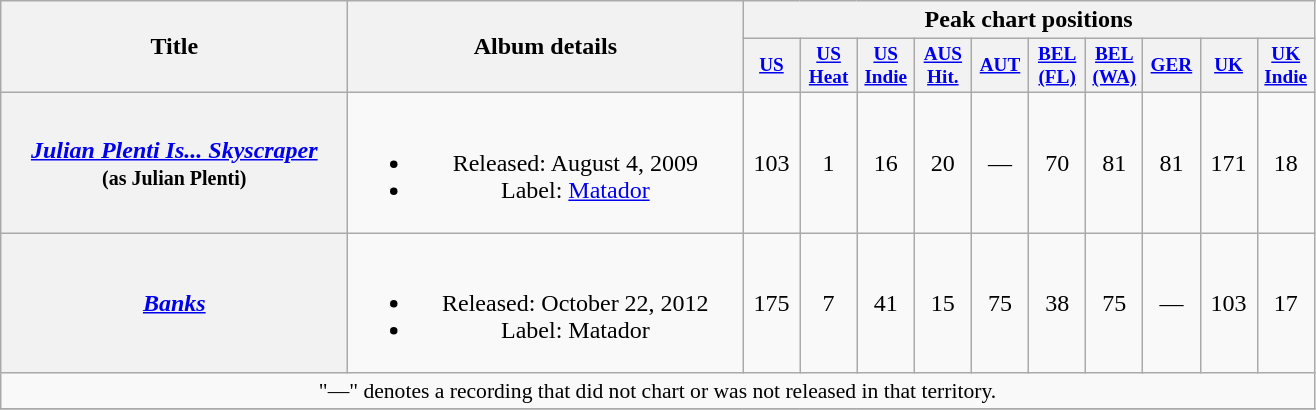<table class="wikitable plainrowheaders" style="text-align:center;">
<tr>
<th scope="col" rowspan="2" style="width:14em;">Title</th>
<th scope="col" rowspan="2" style="width:16em;">Album details</th>
<th scope="col" colspan="10">Peak chart positions</th>
</tr>
<tr>
<th scope="col" style="width:2.5em;font-size:80%;"><a href='#'>US</a><br></th>
<th scope="col" style="width:2.5em;font-size:80%;"><a href='#'>US<br>Heat</a><br></th>
<th scope="col" style="width:2.5em;font-size:80%;"><a href='#'>US Indie</a><br></th>
<th scope="col" style="width:2.5em;font-size:80%;"><a href='#'>AUS<br>Hit.</a><br></th>
<th scope="col" style="width:2.5em;font-size:80%;"><a href='#'>AUT</a><br></th>
<th scope="col" style="width:2.5em;font-size:80%;"><a href='#'>BEL<br>(FL)</a><br></th>
<th scope="col" style="width:2.5em;font-size:80%;"><a href='#'>BEL<br>(WA)</a><br></th>
<th scope="col" style="width:2.5em;font-size:80%;"><a href='#'>GER</a><br></th>
<th scope="col" style="width:2.5em;font-size:80%;"><a href='#'>UK</a><br></th>
<th scope="col" style="width:2.5em;font-size:80%;"><a href='#'>UK<br>Indie</a><br></th>
</tr>
<tr>
<th scope="row"><em><a href='#'>Julian Plenti Is... Skyscraper</a></em><br><small>(as Julian Plenti)</small></th>
<td><br><ul><li>Released: August 4, 2009</li><li>Label: <a href='#'>Matador</a></li></ul></td>
<td>103</td>
<td>1</td>
<td>16</td>
<td>20</td>
<td>—</td>
<td>70</td>
<td>81</td>
<td>81</td>
<td>171</td>
<td>18</td>
</tr>
<tr>
<th scope="row"><em><a href='#'>Banks</a></em></th>
<td><br><ul><li>Released: October 22, 2012</li><li>Label: Matador</li></ul></td>
<td>175</td>
<td>7</td>
<td>41</td>
<td>15</td>
<td>75</td>
<td>38</td>
<td>75</td>
<td>—</td>
<td>103</td>
<td>17</td>
</tr>
<tr>
<td colspan="12" style="font-size:90%">"—" denotes a recording that did not chart or was not released in that territory.</td>
</tr>
<tr>
</tr>
</table>
